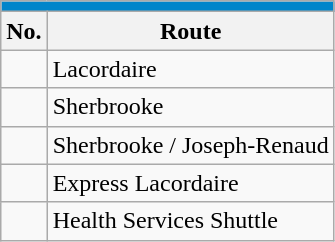<table align=center class="wikitable">
<tr>
<th style="background: #0085CA; font-size:100%; color:#FFFFFF;"colspan="4"><a href='#'></a></th>
</tr>
<tr>
<th>No.</th>
<th>Route</th>
</tr>
<tr>
<td {{Avoid wrap> </td>
<td>Lacordaire</td>
</tr>
<tr>
<td></td>
<td>Sherbrooke</td>
</tr>
<tr>
<td {{Avoid wrap> </td>
<td>Sherbrooke / Joseph-Renaud</td>
</tr>
<tr>
<td></td>
<td>Express Lacordaire</td>
</tr>
<tr>
<td></td>
<td>Health Services Shuttle</td>
</tr>
</table>
